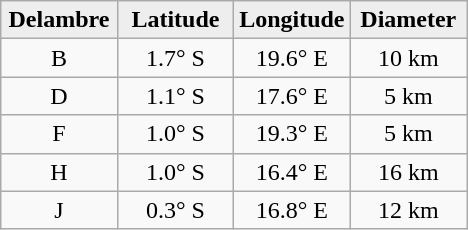<table class="wikitable">
<tr>
<th width="25%" style="background:#eeeeee;">Delambre</th>
<th width="25%" style="background:#eeeeee;">Latitude</th>
<th width="25%" style="background:#eeeeee;">Longitude</th>
<th width="25%" style="background:#eeeeee;">Diameter</th>
</tr>
<tr>
<td align="center">B</td>
<td align="center">1.7° S</td>
<td align="center">19.6° E</td>
<td align="center">10 km</td>
</tr>
<tr>
<td align="center">D</td>
<td align="center">1.1° S</td>
<td align="center">17.6° E</td>
<td align="center">5 km</td>
</tr>
<tr>
<td align="center">F</td>
<td align="center">1.0° S</td>
<td align="center">19.3° E</td>
<td align="center">5 km</td>
</tr>
<tr>
<td align="center">H</td>
<td align="center">1.0° S</td>
<td align="center">16.4° E</td>
<td align="center">16 km</td>
</tr>
<tr>
<td align="center">J</td>
<td align="center">0.3° S</td>
<td align="center">16.8° E</td>
<td align="center">12 km</td>
</tr>
</table>
